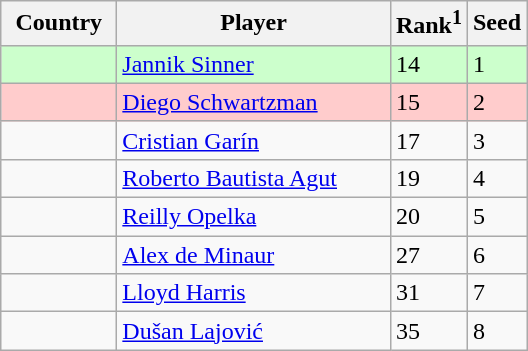<table class="sortable wikitable">
<tr>
<th width="70">Country</th>
<th width="175">Player</th>
<th>Rank<sup>1</sup></th>
<th>Seed</th>
</tr>
<tr style="background:#cfc;">
<td></td>
<td><a href='#'>Jannik Sinner</a></td>
<td>14</td>
<td>1</td>
</tr>
<tr style="background:#fcc;">
<td></td>
<td><a href='#'>Diego Schwartzman</a></td>
<td>15</td>
<td>2</td>
</tr>
<tr>
<td></td>
<td><a href='#'>Cristian Garín</a></td>
<td>17</td>
<td>3</td>
</tr>
<tr>
<td></td>
<td><a href='#'>Roberto Bautista Agut</a></td>
<td>19</td>
<td>4</td>
</tr>
<tr>
<td></td>
<td><a href='#'>Reilly Opelka</a></td>
<td>20</td>
<td>5</td>
</tr>
<tr>
<td></td>
<td><a href='#'>Alex de Minaur</a></td>
<td>27</td>
<td>6</td>
</tr>
<tr>
<td></td>
<td><a href='#'>Lloyd Harris</a></td>
<td>31</td>
<td>7</td>
</tr>
<tr>
<td></td>
<td><a href='#'>Dušan Lajović</a></td>
<td>35</td>
<td>8</td>
</tr>
</table>
